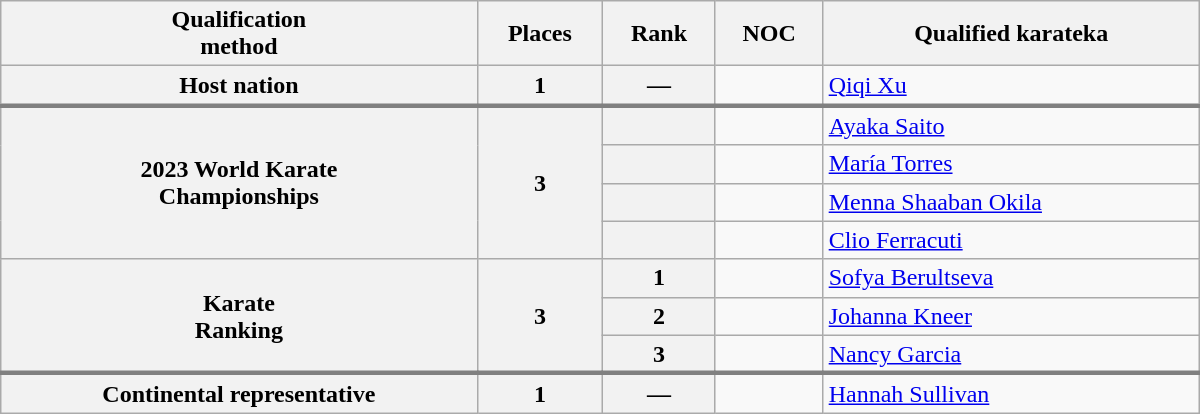<table class="wikitable" width=800>
<tr>
<th>Qualification<br>method</th>
<th>Places</th>
<th>Rank</th>
<th>NOC</th>
<th>Qualified karateka</th>
</tr>
<tr style="border-bottom: 3px solid grey;">
<th>Host nation</th>
<th>1</th>
<th>—</th>
<td></td>
<td><a href='#'>Qiqi Xu</a></td>
</tr>
<tr>
<th rowspan=4>2023 World Karate<br>Championships</th>
<th rowspan=4>3</th>
<th></th>
<td></td>
<td><a href='#'>Ayaka Saito</a></td>
</tr>
<tr>
<th></th>
<td></td>
<td><a href='#'>María Torres</a></td>
</tr>
<tr>
<th></th>
<td></td>
<td><a href='#'>Menna Shaaban Okila</a></td>
</tr>
<tr>
<th></th>
<td></td>
<td><a href='#'>Clio Ferracuti</a></td>
</tr>
<tr>
<th rowspan=3>Karate<br>Ranking</th>
<th rowspan=3>3</th>
<th>1</th>
<td></td>
<td><a href='#'>Sofya Berultseva</a></td>
</tr>
<tr>
<th>2</th>
<td></td>
<td><a href='#'>Johanna Kneer</a></td>
</tr>
<tr>
<th>3</th>
<td></td>
<td><a href='#'>Nancy Garcia</a></td>
</tr>
<tr>
</tr>
<tr style="border-top: 3px solid grey;">
<th rowspan=5>Continental representative</th>
<th>1</th>
<th>—</th>
<td></td>
<td><a href='#'>Hannah Sullivan</a></td>
</tr>
</table>
